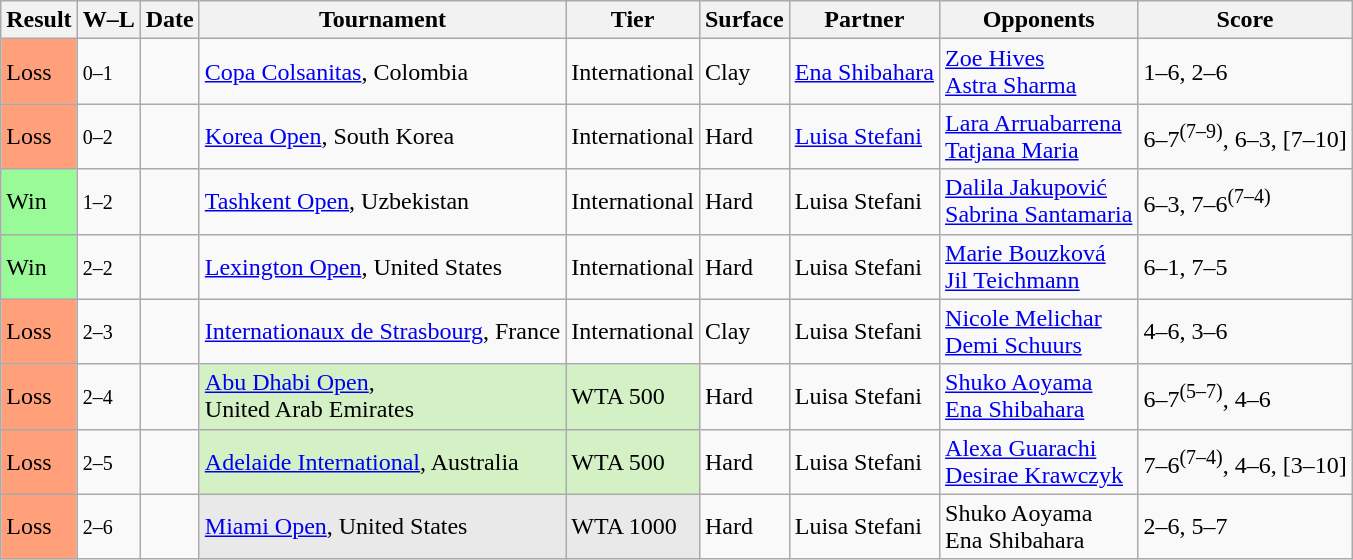<table class="sortable wikitable">
<tr>
<th>Result</th>
<th class="unsortable">W–L</th>
<th>Date</th>
<th>Tournament</th>
<th>Tier</th>
<th>Surface</th>
<th>Partner</th>
<th>Opponents</th>
<th class="unsortable">Score</th>
</tr>
<tr>
<td style="background:#ffa07a;">Loss</td>
<td><small>0–1</small></td>
<td><a href='#'></a></td>
<td><a href='#'>Copa Colsanitas</a>, Colombia</td>
<td>International</td>
<td>Clay</td>
<td> <a href='#'>Ena Shibahara</a></td>
<td> <a href='#'>Zoe Hives</a> <br>  <a href='#'>Astra Sharma</a></td>
<td>1–6, 2–6</td>
</tr>
<tr>
<td style="background:#ffa07a;">Loss</td>
<td><small>0–2</small></td>
<td><a href='#'></a></td>
<td><a href='#'>Korea Open</a>, South Korea</td>
<td>International</td>
<td>Hard</td>
<td> <a href='#'>Luisa Stefani</a></td>
<td> <a href='#'>Lara Arruabarrena</a> <br>  <a href='#'>Tatjana Maria</a></td>
<td>6–7<sup>(7–9)</sup>, 6–3, [7–10]</td>
</tr>
<tr>
<td style="background:#98fb98;">Win</td>
<td><small>1–2</small></td>
<td><a href='#'></a></td>
<td><a href='#'>Tashkent Open</a>, Uzbekistan</td>
<td>International</td>
<td>Hard</td>
<td> Luisa Stefani</td>
<td> <a href='#'>Dalila Jakupović</a> <br>  <a href='#'>Sabrina Santamaria</a></td>
<td>6–3, 7–6<sup>(7–4)</sup></td>
</tr>
<tr>
<td style="background:#98fb98;">Win</td>
<td><small>2–2</small></td>
<td><a href='#'></a></td>
<td><a href='#'>Lexington Open</a>, United States</td>
<td>International</td>
<td>Hard</td>
<td> Luisa Stefani</td>
<td> <a href='#'>Marie Bouzková</a> <br>  <a href='#'>Jil Teichmann</a></td>
<td>6–1, 7–5</td>
</tr>
<tr>
<td style="background:#ffa07a;">Loss</td>
<td><small>2–3</small></td>
<td><a href='#'></a></td>
<td><a href='#'>Internationaux de Strasbourg</a>, France</td>
<td>International</td>
<td>Clay</td>
<td> Luisa Stefani</td>
<td> <a href='#'>Nicole Melichar</a> <br>  <a href='#'>Demi Schuurs</a></td>
<td>4–6, 3–6</td>
</tr>
<tr>
<td style="background:#ffa07a;">Loss</td>
<td><small>2–4</small></td>
<td><a href='#'></a></td>
<td bgcolor="d4f1c5"><a href='#'>Abu Dhabi Open</a>, <br>United Arab Emirates</td>
<td bgcolor="d4f1c5">WTA 500</td>
<td>Hard</td>
<td> Luisa Stefani</td>
<td> <a href='#'>Shuko Aoyama</a> <br>  <a href='#'>Ena Shibahara</a></td>
<td>6–7<sup>(5–7)</sup>, 4–6</td>
</tr>
<tr>
<td style="background:#ffa07a;">Loss</td>
<td><small>2–5</small></td>
<td><a href='#'></a></td>
<td bgcolor="d4f1c5"><a href='#'>Adelaide International</a>, Australia</td>
<td bgcolor="d4f1c5">WTA 500</td>
<td>Hard</td>
<td> Luisa Stefani</td>
<td> <a href='#'>Alexa Guarachi</a> <br>  <a href='#'>Desirae Krawczyk</a></td>
<td>7–6<sup>(7–4)</sup>, 4–6, [3–10]</td>
</tr>
<tr>
<td style="background:#ffa07a;">Loss</td>
<td><small>2–6</small></td>
<td><a href='#'></a></td>
<td bgcolor="e9e9e9"><a href='#'>Miami Open</a>, United States</td>
<td bgcolor="e9e9e9">WTA 1000</td>
<td>Hard</td>
<td> Luisa Stefani</td>
<td> Shuko Aoyama <br>  Ena Shibahara</td>
<td>2–6, 5–7</td>
</tr>
</table>
